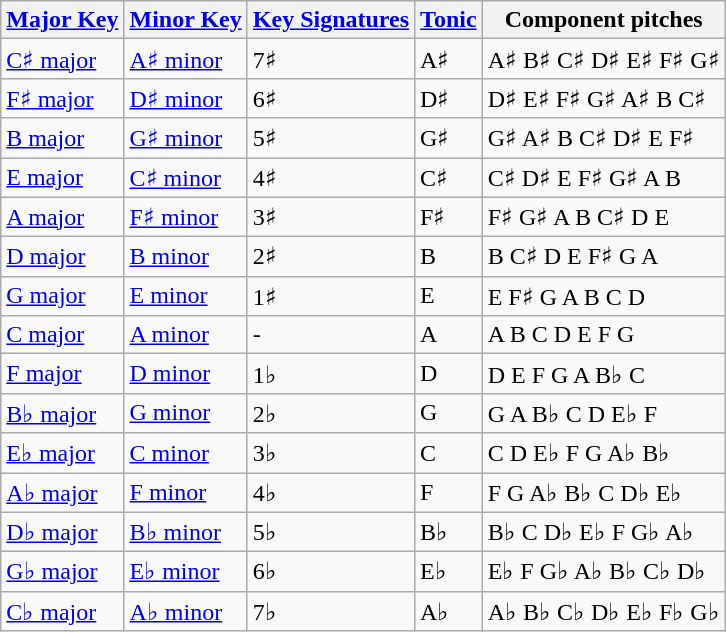<table class="wikitable">
<tr>
<th><a href='#'>Major Key</a></th>
<th><a href='#'>Minor Key</a></th>
<th><a href='#'>Key Signatures</a></th>
<th><a href='#'>Tonic</a></th>
<th>Component pitches</th>
</tr>
<tr>
<td><a href='#'>C♯ major</a></td>
<td><a href='#'>A♯ minor</a></td>
<td>7♯</td>
<td>A♯</td>
<td>A♯ B♯ C♯ D♯ E♯ F♯ G♯</td>
</tr>
<tr>
<td><a href='#'>F♯ major</a></td>
<td><a href='#'>D♯ minor</a></td>
<td>6♯</td>
<td>D♯</td>
<td>D♯ E♯ F♯ G♯ A♯ B C♯</td>
</tr>
<tr>
<td><a href='#'>B major</a></td>
<td><a href='#'>G♯ minor</a></td>
<td>5♯</td>
<td>G♯</td>
<td>G♯ A♯ B C♯ D♯ E F♯</td>
</tr>
<tr>
<td><a href='#'>E major</a></td>
<td><a href='#'>C♯ minor</a></td>
<td>4♯</td>
<td>C♯</td>
<td>C♯ D♯ E F♯ G♯ A B</td>
</tr>
<tr>
<td><a href='#'>A major</a></td>
<td><a href='#'>F♯ minor</a></td>
<td>3♯</td>
<td>F♯</td>
<td>F♯ G♯ A B C♯ D E</td>
</tr>
<tr>
<td><a href='#'>D major</a></td>
<td><a href='#'>B minor</a></td>
<td>2♯</td>
<td>B</td>
<td>B C♯ D E F♯ G A</td>
</tr>
<tr>
<td><a href='#'>G major</a></td>
<td><a href='#'>E minor</a></td>
<td>1♯</td>
<td>E</td>
<td>E F♯ G A B C D</td>
</tr>
<tr>
<td><a href='#'>C major</a></td>
<td><a href='#'>A minor</a></td>
<td>-</td>
<td>A</td>
<td>A B C D E F G</td>
</tr>
<tr>
<td><a href='#'>F major</a></td>
<td><a href='#'>D minor</a></td>
<td>1♭</td>
<td>D</td>
<td>D E F G A B♭ C</td>
</tr>
<tr>
<td><a href='#'>B♭ major</a></td>
<td><a href='#'>G minor</a></td>
<td>2♭</td>
<td>G</td>
<td>G A B♭ C D E♭ F</td>
</tr>
<tr>
<td><a href='#'>E♭ major</a></td>
<td><a href='#'>C minor</a></td>
<td>3♭</td>
<td>C</td>
<td>C D E♭ F G A♭ B♭</td>
</tr>
<tr>
<td><a href='#'>A♭ major</a></td>
<td><a href='#'>F minor</a></td>
<td>4♭</td>
<td>F</td>
<td>F G A♭ B♭ C D♭ E♭</td>
</tr>
<tr>
<td><a href='#'>D♭ major</a></td>
<td><a href='#'>B♭ minor</a></td>
<td>5♭</td>
<td>B♭</td>
<td>B♭ C D♭ E♭ F G♭ A♭</td>
</tr>
<tr>
<td><a href='#'>G♭ major</a></td>
<td><a href='#'>E♭ minor</a></td>
<td>6♭</td>
<td>E♭</td>
<td>E♭ F G♭ A♭ B♭ C♭ D♭</td>
</tr>
<tr>
<td><a href='#'>C♭ major</a></td>
<td><a href='#'>A♭ minor</a></td>
<td>7♭</td>
<td>A♭</td>
<td>A♭ B♭ C♭ D♭ E♭ F♭ G♭</td>
</tr>
</table>
